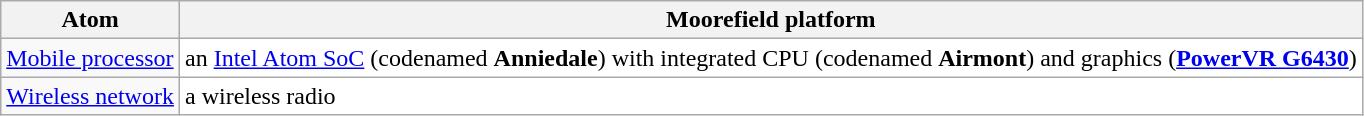<table class="wikitable">
<tr>
<th>Atom</th>
<th>Moorefield platform</th>
</tr>
<tr>
<td><a href='#'>Mobile processor</a></td>
<td style="background:white">an <a href='#'>Intel Atom SoC</a> (codenamed <strong>Anniedale</strong>) with integrated CPU (codenamed <strong>Airmont</strong>) and graphics (<strong><a href='#'>PowerVR G6430</a></strong>)</td>
</tr>
<tr>
<td><a href='#'>Wireless network</a></td>
<td style="background:white">a wireless radio</td>
</tr>
</table>
